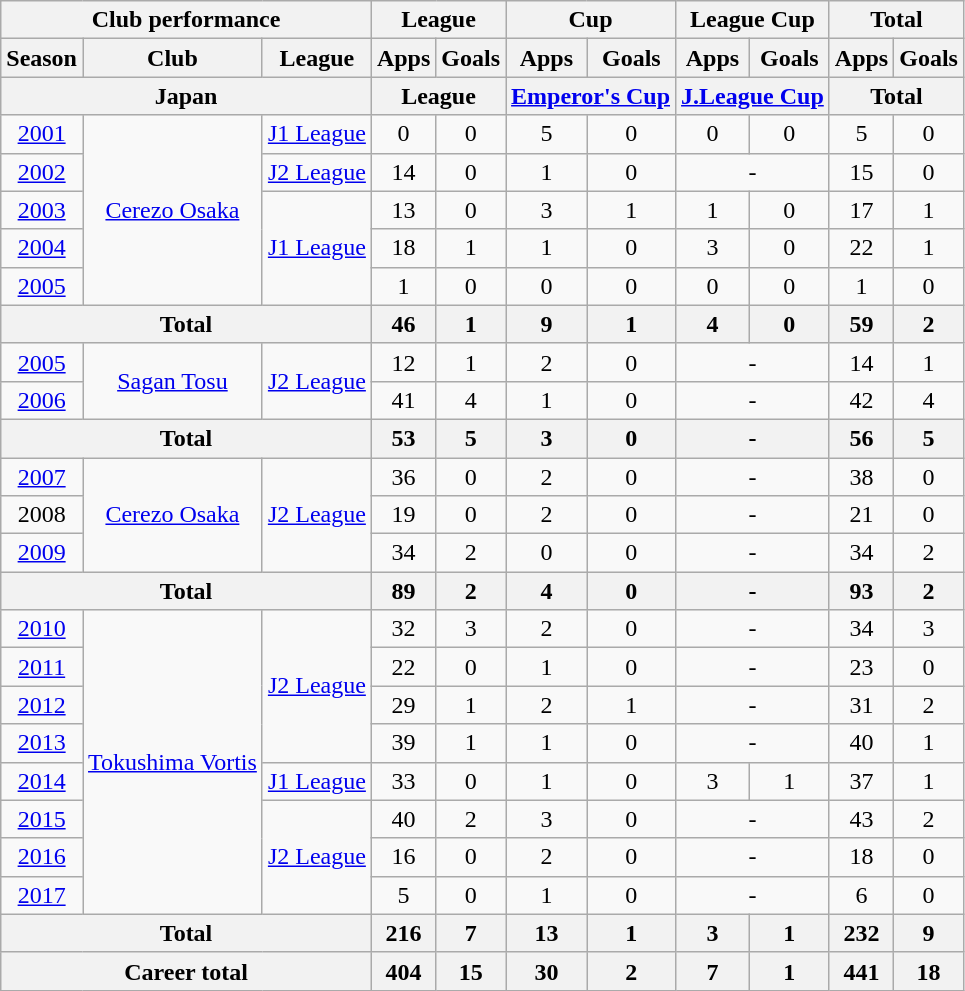<table class="wikitable" style="text-align:center">
<tr>
<th colspan=3>Club performance</th>
<th colspan=2>League</th>
<th colspan=2>Cup</th>
<th colspan=2>League Cup</th>
<th colspan=2>Total</th>
</tr>
<tr>
<th>Season</th>
<th>Club</th>
<th>League</th>
<th>Apps</th>
<th>Goals</th>
<th>Apps</th>
<th>Goals</th>
<th>Apps</th>
<th>Goals</th>
<th>Apps</th>
<th>Goals</th>
</tr>
<tr>
<th colspan=3>Japan</th>
<th colspan=2>League</th>
<th colspan=2><a href='#'>Emperor's Cup</a></th>
<th colspan=2><a href='#'>J.League Cup</a></th>
<th colspan=2>Total</th>
</tr>
<tr>
<td><a href='#'>2001</a></td>
<td rowspan="5"><a href='#'>Cerezo Osaka</a></td>
<td><a href='#'>J1 League</a></td>
<td>0</td>
<td>0</td>
<td>5</td>
<td>0</td>
<td>0</td>
<td>0</td>
<td>5</td>
<td>0</td>
</tr>
<tr>
<td><a href='#'>2002</a></td>
<td><a href='#'>J2 League</a></td>
<td>14</td>
<td>0</td>
<td>1</td>
<td>0</td>
<td colspan="2">-</td>
<td>15</td>
<td>0</td>
</tr>
<tr>
<td><a href='#'>2003</a></td>
<td rowspan="3"><a href='#'>J1 League</a></td>
<td>13</td>
<td>0</td>
<td>3</td>
<td>1</td>
<td>1</td>
<td>0</td>
<td>17</td>
<td>1</td>
</tr>
<tr>
<td><a href='#'>2004</a></td>
<td>18</td>
<td>1</td>
<td>1</td>
<td>0</td>
<td>3</td>
<td>0</td>
<td>22</td>
<td>1</td>
</tr>
<tr>
<td><a href='#'>2005</a></td>
<td>1</td>
<td>0</td>
<td>0</td>
<td>0</td>
<td>0</td>
<td>0</td>
<td>1</td>
<td>0</td>
</tr>
<tr>
<th colspan="3">Total</th>
<th>46</th>
<th>1</th>
<th>9</th>
<th>1</th>
<th>4</th>
<th>0</th>
<th>59</th>
<th>2</th>
</tr>
<tr>
<td><a href='#'>2005</a></td>
<td rowspan="2"><a href='#'>Sagan Tosu</a></td>
<td rowspan="2"><a href='#'>J2 League</a></td>
<td>12</td>
<td>1</td>
<td>2</td>
<td>0</td>
<td colspan="2">-</td>
<td>14</td>
<td>1</td>
</tr>
<tr>
<td><a href='#'>2006</a></td>
<td>41</td>
<td>4</td>
<td>1</td>
<td>0</td>
<td colspan="2">-</td>
<td>42</td>
<td>4</td>
</tr>
<tr>
<th colspan="3">Total</th>
<th>53</th>
<th>5</th>
<th>3</th>
<th>0</th>
<th colspan="2">-</th>
<th>56</th>
<th>5</th>
</tr>
<tr>
<td><a href='#'>2007</a></td>
<td rowspan="3"><a href='#'>Cerezo Osaka</a></td>
<td rowspan="3"><a href='#'>J2 League</a></td>
<td>36</td>
<td>0</td>
<td>2</td>
<td>0</td>
<td colspan="2">-</td>
<td>38</td>
<td>0</td>
</tr>
<tr>
<td>2008</td>
<td>19</td>
<td>0</td>
<td>2</td>
<td>0</td>
<td colspan="2">-</td>
<td>21</td>
<td>0</td>
</tr>
<tr>
<td><a href='#'>2009</a></td>
<td>34</td>
<td>2</td>
<td>0</td>
<td>0</td>
<td colspan="2">-</td>
<td>34</td>
<td>2</td>
</tr>
<tr>
<th colspan="3">Total</th>
<th>89</th>
<th>2</th>
<th>4</th>
<th>0</th>
<th colspan="2">-</th>
<th>93</th>
<th>2</th>
</tr>
<tr>
<td><a href='#'>2010</a></td>
<td rowspan="8"><a href='#'>Tokushima Vortis</a></td>
<td rowspan="4"><a href='#'>J2 League</a></td>
<td>32</td>
<td>3</td>
<td>2</td>
<td>0</td>
<td colspan="2">-</td>
<td>34</td>
<td>3</td>
</tr>
<tr>
<td><a href='#'>2011</a></td>
<td>22</td>
<td>0</td>
<td>1</td>
<td>0</td>
<td colspan="2">-</td>
<td>23</td>
<td>0</td>
</tr>
<tr>
<td><a href='#'>2012</a></td>
<td>29</td>
<td>1</td>
<td>2</td>
<td>1</td>
<td colspan="2">-</td>
<td>31</td>
<td>2</td>
</tr>
<tr>
<td><a href='#'>2013</a></td>
<td>39</td>
<td>1</td>
<td>1</td>
<td>0</td>
<td colspan="2">-</td>
<td>40</td>
<td>1</td>
</tr>
<tr>
<td><a href='#'>2014</a></td>
<td><a href='#'>J1 League</a></td>
<td>33</td>
<td>0</td>
<td>1</td>
<td>0</td>
<td>3</td>
<td>1</td>
<td>37</td>
<td>1</td>
</tr>
<tr>
<td><a href='#'>2015</a></td>
<td rowspan="3"><a href='#'>J2 League</a></td>
<td>40</td>
<td>2</td>
<td>3</td>
<td>0</td>
<td colspan="2">-</td>
<td>43</td>
<td>2</td>
</tr>
<tr>
<td><a href='#'>2016</a></td>
<td>16</td>
<td>0</td>
<td>2</td>
<td>0</td>
<td colspan="2">-</td>
<td>18</td>
<td>0</td>
</tr>
<tr>
<td><a href='#'>2017</a></td>
<td>5</td>
<td>0</td>
<td>1</td>
<td>0</td>
<td colspan="2">-</td>
<td>6</td>
<td>0</td>
</tr>
<tr>
<th colspan="3">Total</th>
<th>216</th>
<th>7</th>
<th>13</th>
<th>1</th>
<th>3</th>
<th>1</th>
<th>232</th>
<th>9</th>
</tr>
<tr>
<th colspan=3>Career total</th>
<th>404</th>
<th>15</th>
<th>30</th>
<th>2</th>
<th>7</th>
<th>1</th>
<th>441</th>
<th>18</th>
</tr>
</table>
